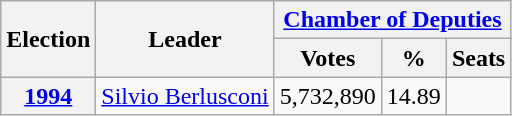<table class="wikitable" style="text-align:center">
<tr>
<th rowspan="2">Election</th>
<th rowspan="2">Leader</th>
<th colspan="4"><a href='#'>Chamber of Deputies</a></th>
</tr>
<tr>
<th>Votes</th>
<th>%</th>
<th>Seats</th>
</tr>
<tr>
<th><a href='#'>1994</a></th>
<td><a href='#'>Silvio Berlusconi</a></td>
<td>5,732,890</td>
<td>14.89</td>
<td></td>
</tr>
</table>
